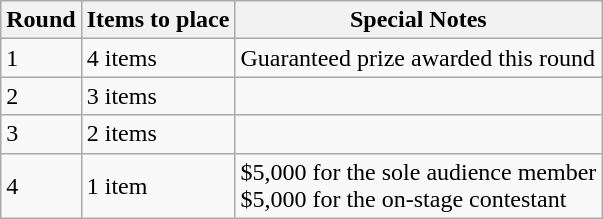<table class="wikitable">
<tr>
<th style="font-weight: bold;">Round</th>
<th style="font-weight: bold;">Items to place</th>
<th style="font-weight: bold;">Special Notes</th>
</tr>
<tr>
<td>1</td>
<td>4 items</td>
<td>Guaranteed prize awarded this round</td>
</tr>
<tr>
<td>2</td>
<td>3 items</td>
<td></td>
</tr>
<tr>
<td>3</td>
<td>2 items</td>
<td></td>
</tr>
<tr>
<td>4</td>
<td>1 item</td>
<td>$5,000 for the sole audience member<br>$5,000 for the on-stage contestant</td>
</tr>
</table>
